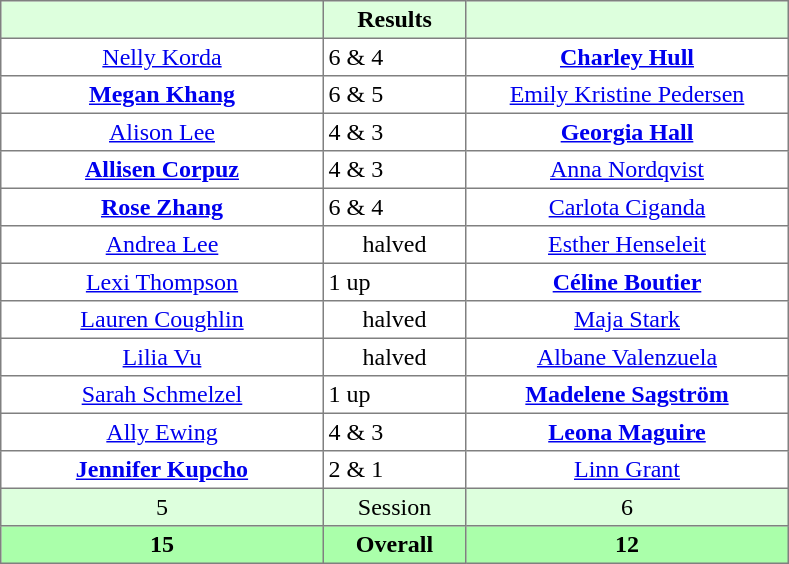<table border="1" cellpadding="3" style="border-collapse: collapse; text-align:center;">
<tr style="background:#dfd;">
<th style="width:13em;"></th>
<th style="width:5.5em;">Results</th>
<th style="width:13em;"></th>
</tr>
<tr>
<td><a href='#'>Nelly Korda</a></td>
<td align=left> 6 & 4</td>
<td><strong><a href='#'>Charley Hull</a></strong></td>
</tr>
<tr>
<td><strong><a href='#'>Megan Khang</a></strong></td>
<td align=left> 6 & 5</td>
<td><a href='#'>Emily Kristine Pedersen</a></td>
</tr>
<tr>
<td><a href='#'>Alison Lee</a></td>
<td align=left> 4 & 3</td>
<td><strong><a href='#'>Georgia Hall</a></strong></td>
</tr>
<tr>
<td><strong><a href='#'>Allisen Corpuz</a></strong></td>
<td align=left> 4 & 3</td>
<td><a href='#'>Anna Nordqvist</a></td>
</tr>
<tr>
<td><strong><a href='#'>Rose Zhang</a></strong></td>
<td align=left> 6 & 4</td>
<td><a href='#'>Carlota Ciganda</a></td>
</tr>
<tr>
<td><a href='#'>Andrea Lee</a></td>
<td>halved</td>
<td><a href='#'>Esther Henseleit</a></td>
</tr>
<tr>
<td><a href='#'>Lexi Thompson</a></td>
<td align=left> 1 up</td>
<td><strong><a href='#'>Céline Boutier</a></strong></td>
</tr>
<tr>
<td><a href='#'>Lauren Coughlin</a></td>
<td>halved</td>
<td><a href='#'>Maja Stark</a></td>
</tr>
<tr>
<td><a href='#'>Lilia Vu</a></td>
<td>halved</td>
<td><a href='#'>Albane Valenzuela</a></td>
</tr>
<tr>
<td><a href='#'>Sarah Schmelzel</a></td>
<td align=left> 1 up</td>
<td><strong><a href='#'>Madelene Sagström</a></strong></td>
</tr>
<tr>
<td><a href='#'>Ally Ewing</a></td>
<td align=left> 4 & 3</td>
<td><strong><a href='#'>Leona Maguire</a></strong></td>
</tr>
<tr>
<td><strong><a href='#'>Jennifer Kupcho</a></strong></td>
<td align=left> 2 & 1</td>
<td><a href='#'>Linn Grant</a></td>
</tr>
<tr style="background:#dfd;">
<td>5</td>
<td>Session</td>
<td>6</td>
</tr>
<tr style="background:#afa;">
<th>15</th>
<th>Overall</th>
<th>12</th>
</tr>
</table>
